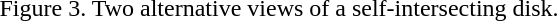<table>
<tr>
<td></td>
</tr>
<tr>
<td align=center>Figure 3. Two alternative views of a self-intersecting disk.</td>
</tr>
</table>
